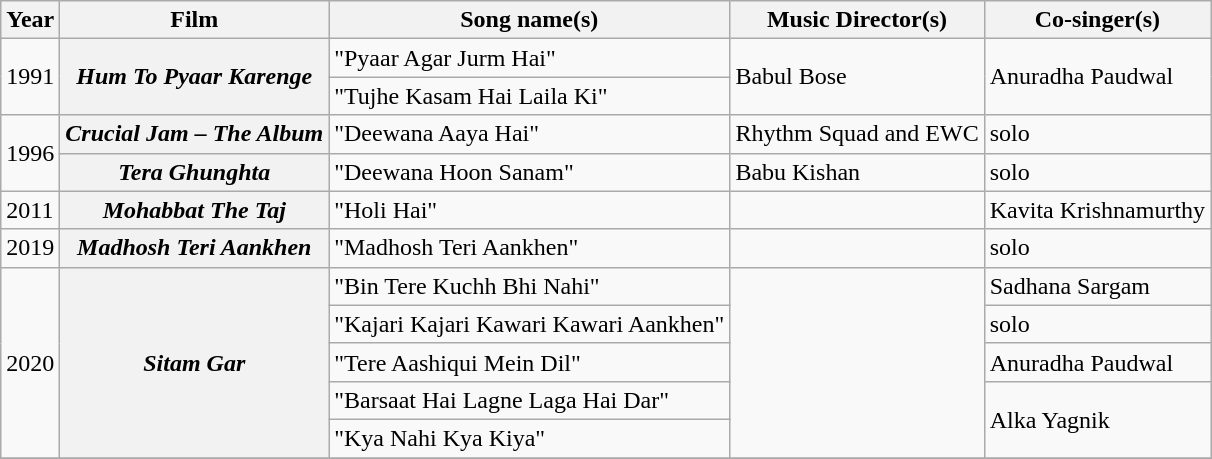<table class="wikitable sortable">
<tr>
<th>Year</th>
<th>Film</th>
<th>Song name(s)</th>
<th>Music Director(s)</th>
<th>Co-singer(s)</th>
</tr>
<tr>
<td rowspan=2>1991</td>
<th rowspan=2><em>Hum To Pyaar Karenge</em></th>
<td>"Pyaar Agar Jurm Hai"</td>
<td rowspan=2>Babul Bose</td>
<td rowspan=2>Anuradha Paudwal</td>
</tr>
<tr>
<td>"Tujhe Kasam Hai Laila Ki"</td>
</tr>
<tr>
<td rowspan=2>1996</td>
<th><em>Crucial Jam – The Album</em></th>
<td>"Deewana Aaya Hai"</td>
<td>Rhythm Squad and EWC</td>
<td>solo</td>
</tr>
<tr>
<th><em>Tera Ghunghta</em></th>
<td>"Deewana Hoon Sanam"</td>
<td>Babu Kishan</td>
<td>solo</td>
</tr>
<tr>
<td>2011</td>
<th><em>Mohabbat The Taj</em></th>
<td>"Holi Hai"</td>
<td></td>
<td>Kavita Krishnamurthy</td>
</tr>
<tr>
<td>2019</td>
<th><em>Madhosh Teri Aankhen</em></th>
<td>"Madhosh Teri Aankhen"</td>
<td></td>
<td>solo</td>
</tr>
<tr>
<td rowspan=5>2020</td>
<th rowspan=5><em>Sitam Gar</em></th>
<td>"Bin Tere Kuchh Bhi Nahi"</td>
<td rowspan=5></td>
<td>Sadhana Sargam</td>
</tr>
<tr>
<td>"Kajari Kajari Kawari Kawari Aankhen"</td>
<td>solo</td>
</tr>
<tr>
<td>"Tere Aashiqui Mein Dil"</td>
<td>Anuradha Paudwal</td>
</tr>
<tr>
<td>"Barsaat Hai Lagne Laga Hai Dar"</td>
<td rowspan=2>Alka Yagnik</td>
</tr>
<tr>
<td>"Kya Nahi Kya Kiya"</td>
</tr>
<tr>
</tr>
</table>
